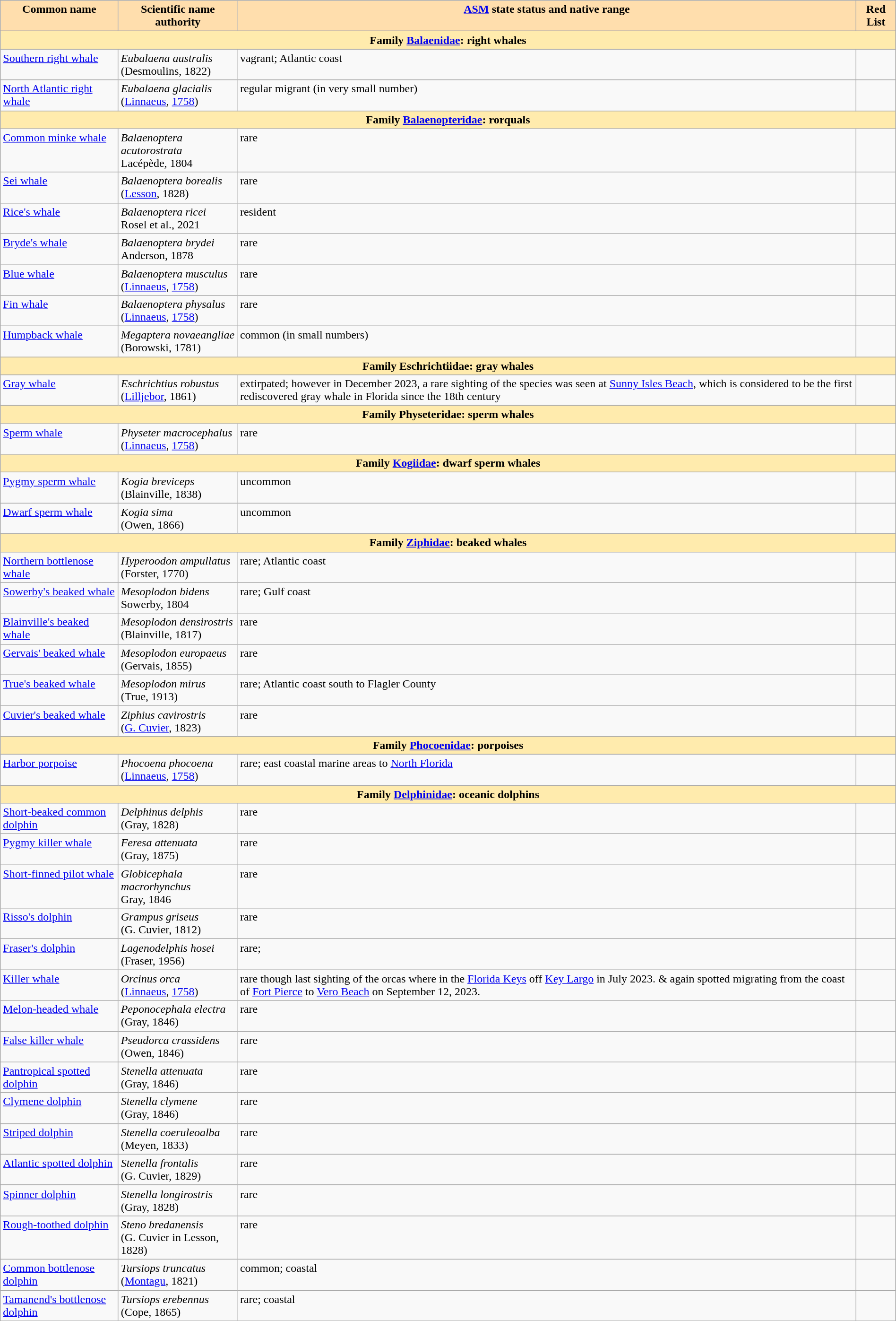<table class="wikitable" style="width:100%; text-align:left;">
<tr valign="top">
<th style=background:navajowhite>Common name</th>
<th style=background:navajowhite>Scientific name<br>authority</th>
<th style=background:navajowhite><a href='#'>ASM</a> state status and native range</th>
<th style=background:navajowhite>Red List</th>
</tr>
<tr>
<td style="text-align:center;" bgcolor="#ffebad" colspan=5><strong>Family <a href='#'>Balaenidae</a>: right whales</strong></td>
</tr>
<tr valign="top">
<td><a href='#'>Southern right whale</a><br></td>
<td><em>Eubalaena australis</em><br>(Desmoulins, 1822)</td>
<td>vagrant; Atlantic coast</td>
<td><br></td>
</tr>
<tr valign="top">
<td><a href='#'>North Atlantic right whale</a><br></td>
<td><em>Eubalaena glacialis</em><br>(<a href='#'>Linnaeus</a>, <a href='#'>1758</a>)</td>
<td>regular migrant (in very small number)</td>
<td><br></td>
</tr>
<tr>
<td style="text-align:center;" bgcolor="#ffebad" colspan=5><strong>Family <a href='#'>Balaenopteridae</a>: rorquals</strong></td>
</tr>
<tr valign="top">
<td><a href='#'>Common minke whale</a><br></td>
<td><em>Balaenoptera acutorostrata</em><br>Lacépède, 1804</td>
<td>rare</td>
<td><br></td>
</tr>
<tr valign="top">
<td><a href='#'>Sei whale</a><br></td>
<td><em>Balaenoptera borealis</em><br>(<a href='#'>Lesson</a>, 1828)</td>
<td>rare</td>
<td><br></td>
</tr>
<tr valign="top">
<td><a href='#'>Rice's whale</a><br></td>
<td><em>Balaenoptera ricei</em><br>Rosel et al., 2021</td>
<td>resident</td>
<td><br></td>
</tr>
<tr valign="top">
<td><a href='#'>Bryde's whale</a><br></td>
<td><em>Balaenoptera brydei</em><br>Anderson, 1878</td>
<td>rare</td>
<td><br></td>
</tr>
<tr valign="top">
<td><a href='#'>Blue whale</a><br></td>
<td><em>Balaenoptera musculus</em><br>(<a href='#'>Linnaeus</a>, <a href='#'>1758</a>)</td>
<td>rare</td>
<td><br></td>
</tr>
<tr valign="top">
<td><a href='#'>Fin whale</a><br></td>
<td><em>Balaenoptera physalus</em><br>(<a href='#'>Linnaeus</a>, <a href='#'>1758</a>)</td>
<td>rare</td>
<td><br></td>
</tr>
<tr valign="top">
<td><a href='#'>Humpback whale</a><br></td>
<td><em>Megaptera novaeangliae</em><br>(Borowski, 1781)</td>
<td>common (in small numbers)</td>
<td><br></td>
</tr>
<tr>
<td style="text-align:center;" bgcolor="#ffebad" colspan=5><strong>Family Eschrichtiidae: gray whales</strong></td>
</tr>
<tr valign="top">
<td><a href='#'>Gray whale</a><br></td>
<td><em>Eschrichtius robustus</em><br>(<a href='#'>Lilljebor</a>, 1861)</td>
<td>extirpated; however in December 2023, a rare sighting of the species was seen at <a href='#'>Sunny Isles Beach</a>, which is considered to be the first rediscovered gray whale in Florida since the 18th century</td>
<td><br></td>
</tr>
<tr>
<td style="text-align:center;" bgcolor="#ffebad" colspan=5><strong>Family Physeteridae: sperm whales</strong></td>
</tr>
<tr valign="top">
<td><a href='#'>Sperm whale</a><br></td>
<td><em>Physeter macrocephalus</em><br>(<a href='#'>Linnaeus</a>, <a href='#'>1758</a>)</td>
<td>rare</td>
<td><br></td>
</tr>
<tr>
<td style="text-align:center;" bgcolor="#ffebad" colspan=5><strong>Family <a href='#'>Kogiidae</a>: dwarf sperm whales</strong></td>
</tr>
<tr valign="top">
<td><a href='#'>Pygmy sperm whale</a><br></td>
<td><em>Kogia breviceps</em><br>(Blainville, 1838)</td>
<td>uncommon</td>
<td><br></td>
</tr>
<tr valign="top">
<td><a href='#'>Dwarf sperm whale</a><br></td>
<td><em>Kogia sima</em><br>(Owen, 1866)</td>
<td>uncommon</td>
<td><br></td>
</tr>
<tr>
<td style="text-align:center;" bgcolor="#ffebad" colspan=5><strong>Family <a href='#'>Ziphidae</a>: beaked whales</strong></td>
</tr>
<tr valign="top">
<td><a href='#'>Northern bottlenose whale</a><br></td>
<td><em>Hyperoodon ampullatus</em><br>(Forster, 1770)</td>
<td>rare; Atlantic coast</td>
<td><br></td>
</tr>
<tr valign="top">
<td><a href='#'>Sowerby's beaked whale</a><br></td>
<td><em>Mesoplodon bidens</em><br>Sowerby, 1804</td>
<td>rare; Gulf coast</td>
<td><br></td>
</tr>
<tr valign="top">
<td><a href='#'>Blainville's beaked whale</a><br></td>
<td><em>Mesoplodon densirostris</em><br>(Blainville, 1817)</td>
<td>rare</td>
<td><br></td>
</tr>
<tr valign="top">
<td><a href='#'>Gervais' beaked whale</a><br></td>
<td><em>Mesoplodon europaeus</em><br>(Gervais, 1855)</td>
<td>rare</td>
<td><br></td>
</tr>
<tr valign="top">
<td><a href='#'>True's beaked whale</a><br></td>
<td><em>Mesoplodon mirus</em><br>(True, 1913)</td>
<td>rare; Atlantic coast south to Flagler County</td>
<td><br></td>
</tr>
<tr valign="top">
<td><a href='#'>Cuvier's beaked whale</a><br></td>
<td><em>Ziphius cavirostris</em><br>(<a href='#'>G. Cuvier</a>, 1823)</td>
<td>rare</td>
<td><br></td>
</tr>
<tr>
<td style="text-align:center;" bgcolor="#ffebad" colspan=5><strong>Family <a href='#'>Phocoenidae</a>: porpoises</strong></td>
</tr>
<tr valign="top">
<td><a href='#'>Harbor porpoise</a><br></td>
<td><em>Phocoena phocoena</em><br>(<a href='#'>Linnaeus</a>, <a href='#'>1758</a>)</td>
<td>rare; east coastal marine areas to <a href='#'>North Florida</a></td>
<td><br></td>
</tr>
<tr>
<td style="text-align:center;" bgcolor="#ffebad" colspan=5><strong>Family <a href='#'>Delphinidae</a>: oceanic dolphins</strong></td>
</tr>
<tr valign="top">
<td><a href='#'>Short-beaked common dolphin</a><br></td>
<td><em>Delphinus delphis</em><br>(Gray, 1828)</td>
<td>rare</td>
<td><br></td>
</tr>
<tr valign="top">
<td><a href='#'>Pygmy killer whale</a><br></td>
<td><em>Feresa attenuata</em><br>(Gray, 1875)</td>
<td>rare</td>
<td><br></td>
</tr>
<tr valign="top">
<td><a href='#'>Short-finned pilot whale</a><br></td>
<td><em>Globicephala macrorhynchus</em><br>Gray, 1846</td>
<td>rare</td>
<td><br></td>
</tr>
<tr valign="top">
<td><a href='#'>Risso's dolphin</a><br></td>
<td><em>Grampus griseus</em><br>(G. Cuvier, 1812)</td>
<td>rare</td>
<td><br></td>
</tr>
<tr valign="top">
<td><a href='#'>Fraser's dolphin</a><br></td>
<td><em>Lagenodelphis hosei</em><br>(Fraser, 1956)</td>
<td>rare;</td>
<td><br></td>
</tr>
<tr valign="top">
<td><a href='#'>Killer whale</a><br></td>
<td><em>Orcinus orca</em><br>(<a href='#'>Linnaeus</a>, <a href='#'>1758</a>)</td>
<td>rare though last sighting of the orcas where in the <a href='#'>Florida Keys</a> off <a href='#'>Key Largo</a> in July 2023. & again spotted migrating from the coast of <a href='#'>Fort Pierce</a> to <a href='#'>Vero Beach</a> on September 12, 2023.</td>
<td><br></td>
</tr>
<tr valign="top">
<td><a href='#'>Melon-headed whale</a><br></td>
<td><em>Peponocephala electra</em><br>(Gray, 1846)</td>
<td>rare</td>
<td><br></td>
</tr>
<tr valign="top">
<td><a href='#'>False killer whale</a><br></td>
<td><em>Pseudorca crassidens</em><br>(Owen, 1846)</td>
<td>rare</td>
<td><br></td>
</tr>
<tr valign="top">
<td><a href='#'>Pantropical spotted dolphin</a><br></td>
<td><em>Stenella attenuata</em><br>(Gray, 1846)</td>
<td>rare</td>
<td><br></td>
</tr>
<tr valign="top">
<td><a href='#'>Clymene dolphin</a><br></td>
<td><em>Stenella clymene</em><br>(Gray, 1846)</td>
<td>rare</td>
<td><br></td>
</tr>
<tr valign="top">
<td><a href='#'>Striped dolphin</a><br></td>
<td><em>Stenella coeruleoalba</em><br>(Meyen, 1833)</td>
<td>rare</td>
<td><br></td>
</tr>
<tr valign="top">
<td><a href='#'>Atlantic spotted dolphin</a><br></td>
<td><em>Stenella frontalis</em><br>(G. Cuvier, 1829)</td>
<td>rare</td>
<td><br></td>
</tr>
<tr valign="top">
<td><a href='#'>Spinner dolphin</a><br></td>
<td><em>Stenella longirostris</em><br>(Gray, 1828)</td>
<td>rare</td>
<td><br></td>
</tr>
<tr valign="top">
<td><a href='#'>Rough-toothed dolphin</a><br></td>
<td><em>Steno bredanensis</em><br>(G. Cuvier in Lesson, 1828)</td>
<td>rare</td>
<td><br></td>
</tr>
<tr valign="top">
<td><a href='#'>Common bottlenose dolphin</a><br></td>
<td><em>Tursiops truncatus</em><br>(<a href='#'>Montagu</a>, 1821)</td>
<td>common; coastal</td>
<td><br></td>
</tr>
<tr valign="top">
<td><a href='#'>Tamanend's bottlenose dolphin</a></td>
<td><em>Tursiops erebennus</em><br>(Cope, 1865)</td>
<td>rare; coastal</td>
<td><br></td>
</tr>
</table>
